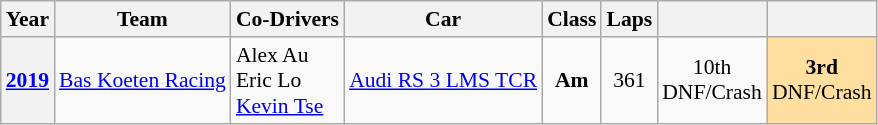<table class="wikitable" style="text-align:center; font-size:90%">
<tr>
<th>Year</th>
<th>Team</th>
<th>Co-Drivers</th>
<th>Car</th>
<th>Class</th>
<th>Laps</th>
<th></th>
<th></th>
</tr>
<tr>
<th><a href='#'>2019</a></th>
<td align="left"> <a href='#'>Bas Koeten Racing</a></td>
<td align="left"> Alex Au<br> Eric Lo<br> <a href='#'>Kevin Tse</a></td>
<td align="left"><a href='#'>Audi RS 3 LMS TCR</a></td>
<td><strong><span>Am</span></strong></td>
<td>361</td>
<td>10th<br>DNF/Crash</td>
<td style="background:#FFDF9F;"><strong>3rd</strong><br>DNF/Crash</td>
</tr>
</table>
